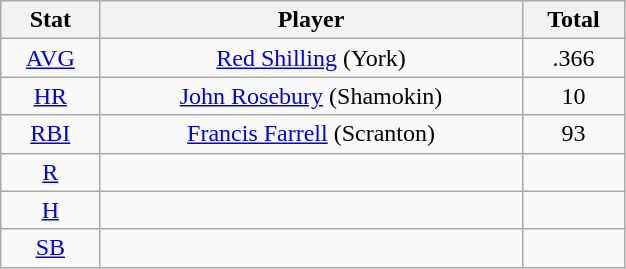<table class="wikitable" width="33%" style="text-align:center;">
<tr>
<th width="5%">Stat</th>
<th width="30%">Player</th>
<th width="5%">Total</th>
</tr>
<tr>
<td><a href='#'>AVG</a></td>
<td><a href='#'>Red Shilling</a> (York)</td>
<td>.366</td>
</tr>
<tr>
<td><a href='#'>HR</a></td>
<td><a href='#'>John Rosebury</a> (Shamokin)</td>
<td>10</td>
</tr>
<tr>
<td><a href='#'>RBI</a></td>
<td><a href='#'>Francis Farrell</a> (Scranton)</td>
<td>93</td>
</tr>
<tr>
<td><a href='#'>R</a></td>
<td></td>
<td></td>
</tr>
<tr>
<td><a href='#'>H</a></td>
<td></td>
<td></td>
</tr>
<tr>
<td><a href='#'>SB</a></td>
<td></td>
<td></td>
</tr>
</table>
